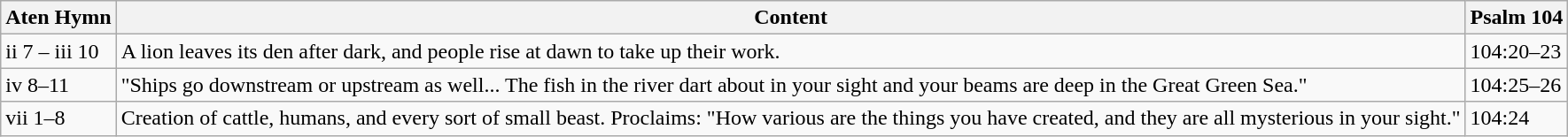<table class="wikitable">
<tr>
<th>Aten Hymn</th>
<th>Content</th>
<th>Psalm 104</th>
</tr>
<tr>
<td>ii 7 – iii 10</td>
<td>A lion leaves its den after dark, and people rise at dawn to take up their work.</td>
<td>104:20–23</td>
</tr>
<tr>
<td>iv 8–11</td>
<td>"Ships go downstream or upstream as well... The fish in the river dart about in your sight and your beams are deep in the Great Green Sea."</td>
<td>104:25–26</td>
</tr>
<tr>
<td>vii 1–8</td>
<td>Creation of cattle, humans, and every sort of small beast. Proclaims: "How various are the things you have created, and they are all mysterious in your sight."</td>
<td>104:24</td>
</tr>
</table>
